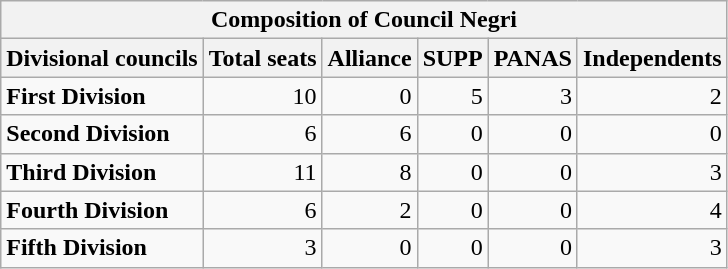<table class=wikitable style=text-align:right>
<tr>
<th colspan = "8"><strong> Composition of Council Negri</strong></th>
</tr>
<tr>
<th>Divisional councils</th>
<th>Total seats</th>
<th>Alliance</th>
<th>SUPP</th>
<th>PANAS</th>
<th>Independents</th>
</tr>
<tr>
<td align=left><strong>First Division</strong></td>
<td>10</td>
<td>0</td>
<td>5</td>
<td>3</td>
<td>2</td>
</tr>
<tr>
<td align=left><strong>Second Division</strong></td>
<td>6</td>
<td>6</td>
<td>0</td>
<td>0</td>
<td>0</td>
</tr>
<tr>
<td align=left><strong>Third Division</strong></td>
<td>11</td>
<td>8</td>
<td>0</td>
<td>0</td>
<td>3</td>
</tr>
<tr>
<td align=left><strong>Fourth Division</strong></td>
<td>6</td>
<td>2</td>
<td>0</td>
<td>0</td>
<td>4</td>
</tr>
<tr>
<td align=left><strong>Fifth Division</strong></td>
<td>3</td>
<td>0</td>
<td>0</td>
<td>0</td>
<td>3</td>
</tr>
</table>
